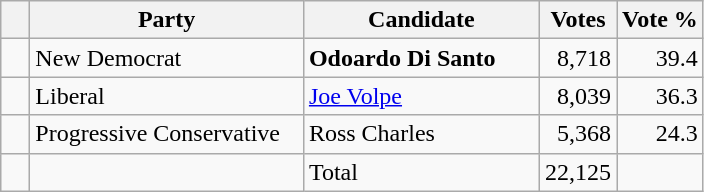<table class="wikitable">
<tr>
<th></th>
<th scope="col" width="175">Party</th>
<th scope="col" width="150">Candidate</th>
<th>Votes</th>
<th>Vote %</th>
</tr>
<tr>
<td>   </td>
<td>New Democrat</td>
<td><strong>Odoardo Di Santo</strong></td>
<td align=right>8,718</td>
<td align=right>39.4</td>
</tr>
<tr |>
<td>   </td>
<td>Liberal</td>
<td><a href='#'>Joe Volpe</a></td>
<td align=right>8,039</td>
<td align=right>36.3</td>
</tr>
<tr>
<td>   </td>
<td>Progressive Conservative</td>
<td>Ross Charles</td>
<td align=right>5,368</td>
<td align=right>24.3</td>
</tr>
<tr>
<td></td>
<td></td>
<td>Total</td>
<td align=right>22,125</td>
<td></td>
</tr>
</table>
